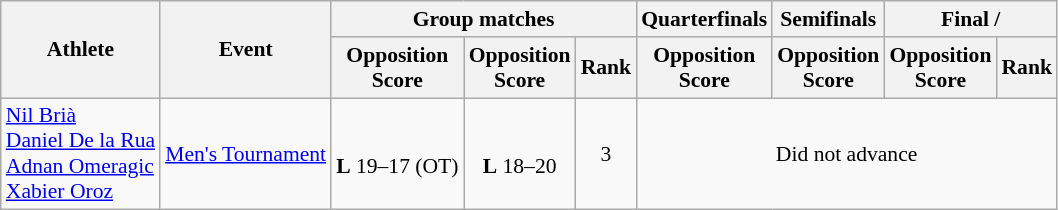<table class=wikitable style="font-size:90%">
<tr>
<th rowspan="2">Athlete</th>
<th rowspan="2">Event</th>
<th colspan="3">Group matches</th>
<th>Quarterfinals</th>
<th>Semifinals</th>
<th colspan=2>Final / </th>
</tr>
<tr>
<th>Opposition<br>Score</th>
<th>Opposition<br>Score</th>
<th>Rank</th>
<th>Opposition<br>Score</th>
<th>Opposition<br>Score</th>
<th>Opposition<br>Score</th>
<th>Rank</th>
</tr>
<tr align=center>
<td align=left><a href='#'>Nil Brià</a><br><a href='#'>Daniel De la Rua</a><br><a href='#'>Adnan Omeragic</a><br><a href='#'>Xabier Oroz</a></td>
<td align=left><a href='#'>Men's Tournament</a></td>
<td><br><strong>L</strong> 19–17 (OT)</td>
<td><br><strong>L</strong> 18–20</td>
<td>3</td>
<td colspan=4>Did not advance</td>
</tr>
</table>
